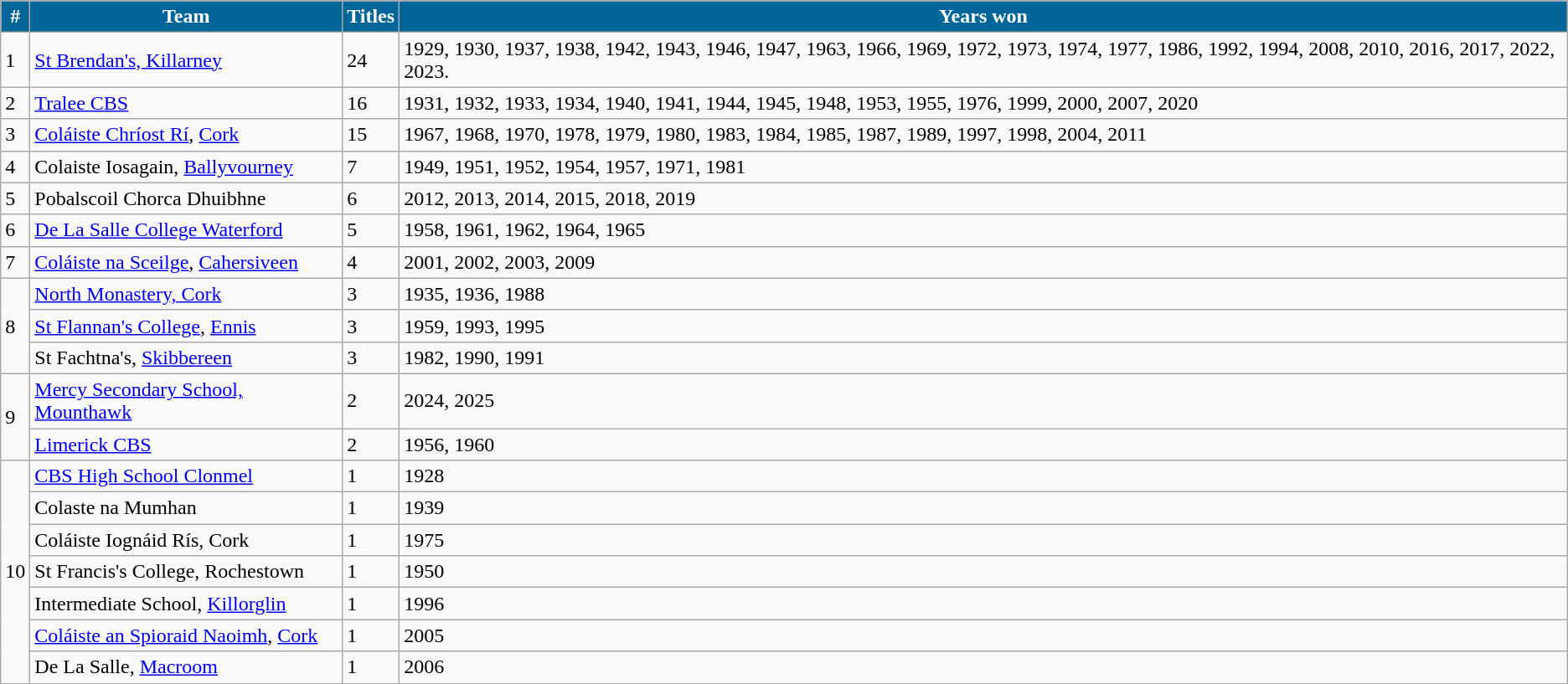<table class="wikitable">
<tr>
<th style="background:#069; color:white;">#</th>
<th style="background:#069; color:white;">Team</th>
<th style="background:#069; color:white;">Titles</th>
<th style="background:#069; color:white;">Years won</th>
</tr>
<tr>
<td>1</td>
<td><a href='#'>St Brendan's, Killarney</a></td>
<td>24</td>
<td>1929, 1930, 1937, 1938, 1942, 1943, 1946, 1947, 1963, 1966, 1969, 1972, 1973, 1974, 1977, 1986, 1992, 1994, 2008, 2010, 2016, 2017, 2022, 2023.</td>
</tr>
<tr>
<td>2</td>
<td><a href='#'>Tralee CBS</a></td>
<td>16</td>
<td>1931, 1932, 1933, 1934, 1940, 1941, 1944, 1945, 1948, 1953, 1955, 1976, 1999, 2000, 2007, 2020</td>
</tr>
<tr>
<td>3</td>
<td><a href='#'>Coláiste Chríost Rí</a>, <a href='#'>Cork</a></td>
<td>15</td>
<td>1967, 1968, 1970, 1978, 1979, 1980, 1983, 1984, 1985, 1987, 1989, 1997, 1998, 2004, 2011</td>
</tr>
<tr>
<td>4</td>
<td>Colaiste Iosagain, <a href='#'>Ballyvourney</a></td>
<td>7</td>
<td>1949, 1951, 1952, 1954, 1957, 1971, 1981</td>
</tr>
<tr>
<td>5</td>
<td>Pobalscoil Chorca Dhuibhne</td>
<td>6</td>
<td>2012, 2013, 2014, 2015, 2018, 2019</td>
</tr>
<tr>
<td>6</td>
<td><a href='#'>De La Salle College Waterford</a></td>
<td>5</td>
<td>1958, 1961, 1962, 1964, 1965</td>
</tr>
<tr>
<td>7</td>
<td><a href='#'>Coláiste na Sceilge</a>, <a href='#'>Cahersiveen</a></td>
<td>4</td>
<td>2001, 2002, 2003, 2009</td>
</tr>
<tr>
<td rowspan=3>8</td>
<td><a href='#'>North Monastery, Cork</a></td>
<td>3</td>
<td>1935, 1936, 1988</td>
</tr>
<tr>
<td><a href='#'>St Flannan's College</a>, <a href='#'>Ennis</a></td>
<td>3</td>
<td>1959, 1993, 1995</td>
</tr>
<tr>
<td>St Fachtna's, <a href='#'>Skibbereen</a></td>
<td>3</td>
<td>1982, 1990, 1991</td>
</tr>
<tr>
<td rowspan=2>9</td>
<td><a href='#'>Mercy Secondary School, Mounthawk</a></td>
<td>2</td>
<td>2024, 2025</td>
</tr>
<tr>
<td><a href='#'>Limerick CBS</a></td>
<td>2</td>
<td>1956, 1960</td>
</tr>
<tr>
<td rowspan=8>10</td>
<td><a href='#'>CBS High School Clonmel</a></td>
<td>1</td>
<td>1928</td>
</tr>
<tr>
<td>Colaste na Mumhan</td>
<td>1</td>
<td>1939</td>
</tr>
<tr>
<td>Coláiste Iognáid Rís, Cork</td>
<td>1</td>
<td>1975</td>
</tr>
<tr>
<td>St Francis's College, Rochestown</td>
<td>1</td>
<td>1950</td>
</tr>
<tr>
<td>Intermediate School, <a href='#'>Killorglin</a></td>
<td>1</td>
<td>1996</td>
</tr>
<tr>
<td><a href='#'>Coláiste an Spioraid Naoimh</a>, <a href='#'>Cork</a></td>
<td>1</td>
<td>2005</td>
</tr>
<tr>
<td>De La Salle, <a href='#'>Macroom</a></td>
<td>1</td>
<td>2006</td>
</tr>
<tr>
</tr>
</table>
